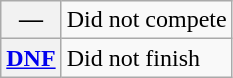<table class="wikitable">
<tr>
<th scope="row">—</th>
<td>Did not compete</td>
</tr>
<tr>
<th scope="row"><a href='#'>DNF</a></th>
<td>Did not finish</td>
</tr>
</table>
